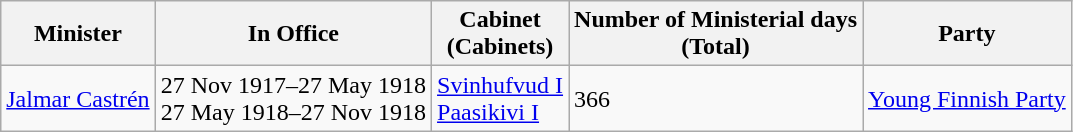<table class="wikitable">
<tr>
<th>Minister</th>
<th>In Office</th>
<th>Cabinet<br>(Cabinets)</th>
<th>Number of Ministerial days <br>(Total)</th>
<th>Party</th>
</tr>
<tr>
<td><a href='#'>Jalmar Castrén</a></td>
<td>27 Nov 1917–27 May 1918<br>27 May 1918–27 Nov 1918</td>
<td><a href='#'>Svinhufvud I</a><br><a href='#'>Paasikivi I</a></td>
<td>366</td>
<td><a href='#'>Young Finnish Party</a></td>
</tr>
</table>
